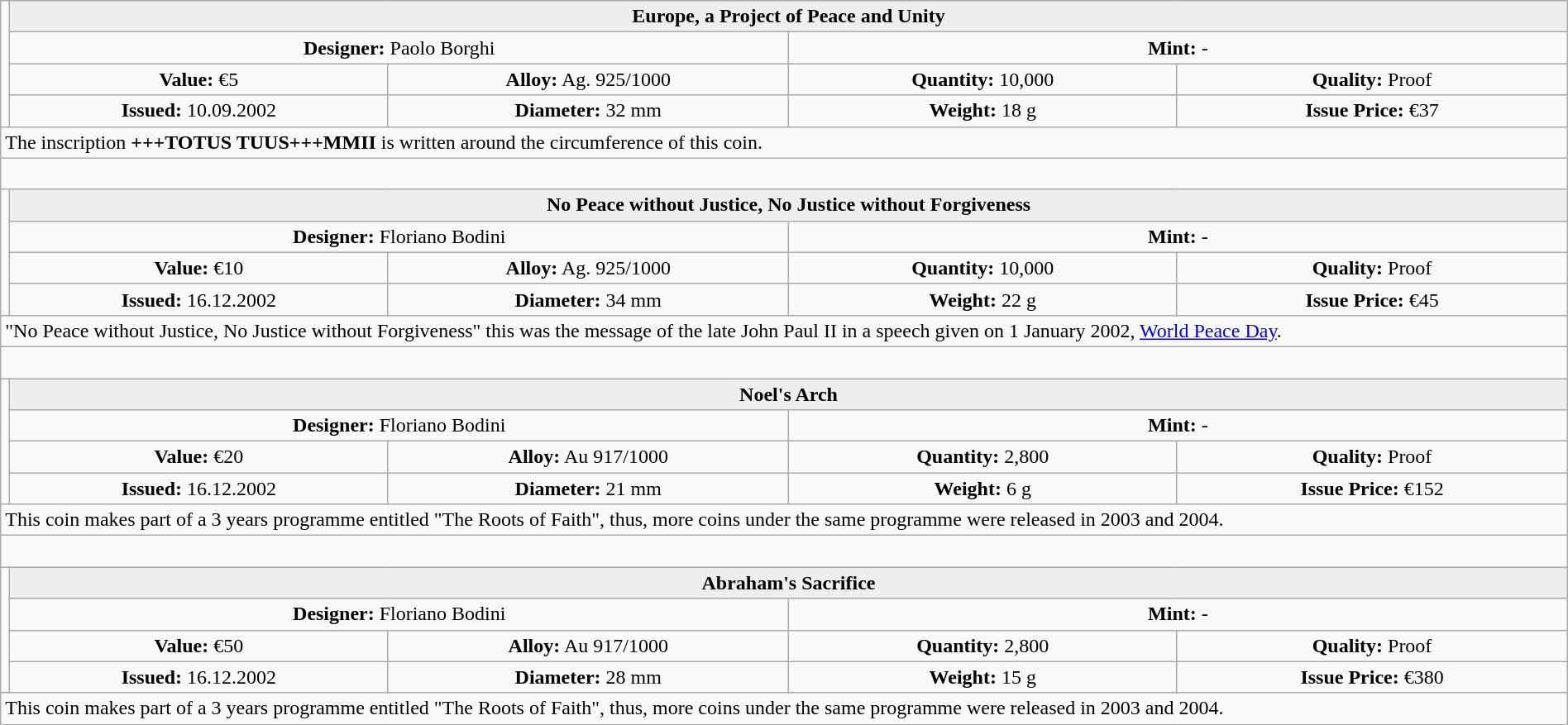<table class="wikitable" width=100%>
<tr>
<td rowspan=4 width="330px" nowrap align=center></td>
<th colspan="4" align=center style="background:#eeeeee;">Europe, a Project of Peace and Unity</th>
</tr>
<tr>
<td colspan="2" width="50%" align=center><strong>Designer:</strong> Paolo Borghi</td>
<td colspan="2" width="50%" align=center><strong>Mint:</strong> -</td>
</tr>
<tr>
<td align=center><strong>Value:</strong> €5</td>
<td align=center><strong>Alloy:</strong> Ag. 925/1000</td>
<td align=center><strong>Quantity:</strong> 10,000</td>
<td align=center><strong>Quality:</strong> Proof</td>
</tr>
<tr>
<td align=center><strong>Issued:</strong> 10.09.2002</td>
<td align=center><strong>Diameter:</strong> 32 mm</td>
<td align=center><strong>Weight:</strong> 18 g</td>
<td align=center><strong>Issue Price:</strong> €37</td>
</tr>
<tr>
<td colspan="5" align=left>The inscription <strong>+++TOTUS TUUS+++MMII</strong> is written around the circumference of this coin.</td>
</tr>
<tr>
<td colspan="5" align=left> </td>
</tr>
<tr>
<td rowspan=4 width="330px" nowrap align=center></td>
<th colspan="4" align=center style="background:#eeeeee;">No Peace without Justice, No Justice without Forgiveness</th>
</tr>
<tr>
<td colspan="2" width="50%" align=center><strong>Designer:</strong> Floriano Bodini</td>
<td colspan="2" width="50%" align=center><strong>Mint:</strong> -</td>
</tr>
<tr>
<td align=center><strong>Value:</strong> €10</td>
<td align=center><strong>Alloy:</strong> Ag. 925/1000</td>
<td align=center><strong>Quantity:</strong> 10,000</td>
<td align=center><strong>Quality:</strong> Proof</td>
</tr>
<tr>
<td align=center><strong>Issued:</strong> 16.12.2002</td>
<td align=center><strong>Diameter:</strong> 34 mm</td>
<td align=center><strong>Weight:</strong> 22 g</td>
<td align=center><strong>Issue Price:</strong> €45</td>
</tr>
<tr>
<td colspan="5" align=left>"No Peace without Justice, No Justice without Forgiveness" this was the message of the late John Paul II in a speech given on 1 January 2002, <a href='#'>World Peace Day</a>. </td>
</tr>
<tr>
<td colspan="5" align=left> </td>
</tr>
<tr>
<td rowspan=4 width="330px" nowrap align=center> </td>
<th colspan="4" align=center style="background:#eeeeee;">Noel's Arch</th>
</tr>
<tr>
<td colspan="2" width="50%" align=center><strong>Designer:</strong> Floriano Bodini</td>
<td colspan="2" width="50%" align=center><strong>Mint:</strong> -</td>
</tr>
<tr>
<td align=center><strong>Value:</strong> €20</td>
<td align=center><strong>Alloy:</strong> Au 917/1000</td>
<td align=center><strong>Quantity:</strong> 2,800</td>
<td align=center><strong>Quality:</strong> Proof</td>
</tr>
<tr>
<td align=center><strong>Issued:</strong> 16.12.2002</td>
<td align=center><strong>Diameter:</strong> 21 mm</td>
<td align=center><strong>Weight:</strong> 6 g</td>
<td align=center><strong>Issue Price:</strong> €152</td>
</tr>
<tr>
<td colspan="5" align=left>This coin makes part of a 3 years programme entitled "The Roots of Faith", thus, more coins under the same programme were released in 2003 and 2004.</td>
</tr>
<tr>
<td colspan="5" align=left> </td>
</tr>
<tr>
<td rowspan=4 width="330px" nowrap align=center> </td>
<th colspan="4" align=center style="background:#eeeeee;">Abraham's Sacrifice</th>
</tr>
<tr>
<td colspan="2" width="50%" align=center><strong>Designer:</strong> Floriano Bodini</td>
<td colspan="2" width="50%" align=center><strong>Mint:</strong> -</td>
</tr>
<tr>
<td align=center><strong>Value:</strong> €50</td>
<td align=center><strong>Alloy:</strong> Au 917/1000</td>
<td align=center><strong>Quantity:</strong> 2,800</td>
<td align=center><strong>Quality:</strong> Proof</td>
</tr>
<tr>
<td align=center><strong>Issued:</strong> 16.12.2002</td>
<td align=center><strong>Diameter:</strong> 28 mm</td>
<td align=center><strong>Weight:</strong> 15 g</td>
<td align=center><strong>Issue Price:</strong> €380</td>
</tr>
<tr>
<td colspan="5" align=left>This coin makes part of a 3 years programme entitled "The Roots of Faith", thus, more coins under the same programme were released in 2003 and 2004.</td>
</tr>
</table>
